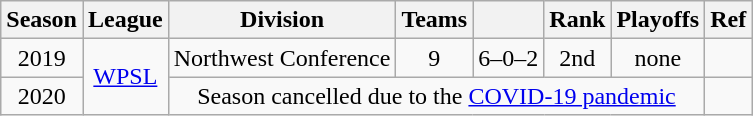<table class="wikitable" style="text-align: center;">
<tr>
<th>Season</th>
<th>League</th>
<th>Division</th>
<th>Teams</th>
<th></th>
<th>Rank</th>
<th>Playoffs</th>
<th>Ref</th>
</tr>
<tr>
<td>2019</td>
<td rowspan=3><a href='#'>WPSL</a></td>
<td>Northwest Conference</td>
<td>9</td>
<td>6–0–2</td>
<td>2nd</td>
<td>none</td>
<td></td>
</tr>
<tr>
<td>2020</td>
<td colspan=5>Season cancelled due to the <a href='#'>COVID-19 pandemic</a></td>
<td></td>
</tr>
</table>
